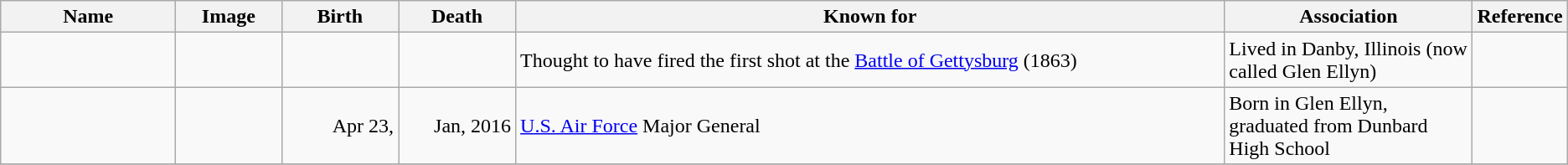<table class="wikitable sortable">
<tr>
<th scope="col" width="140">Name</th>
<th scope="col" width="80" class="unsortable">Image</th>
<th scope="col" width="90">Birth</th>
<th scope="col" width="90">Death</th>
<th scope="col" width="600" class="unsortable">Known for</th>
<th scope="col" width="200" class="unsortable">Association</th>
<th scope="col" width="30" class="unsortable">Reference</th>
</tr>
<tr>
<td></td>
<td></td>
<td align=right></td>
<td align=right></td>
<td>Thought to have fired the first shot at the <a href='#'>Battle of Gettysburg</a> (1863)</td>
<td>Lived in Danby, Illinois (now called Glen Ellyn)</td>
<td align="center"></td>
</tr>
<tr>
<td></td>
<td></td>
<td align=right>Apr 23,</td>
<td align=Right>Jan, 2016</td>
<td><a href='#'>U.S. Air Force</a> Major General</td>
<td>Born in Glen Ellyn, graduated from Dunbard High School</td>
<td align="center"></td>
</tr>
<tr>
</tr>
</table>
